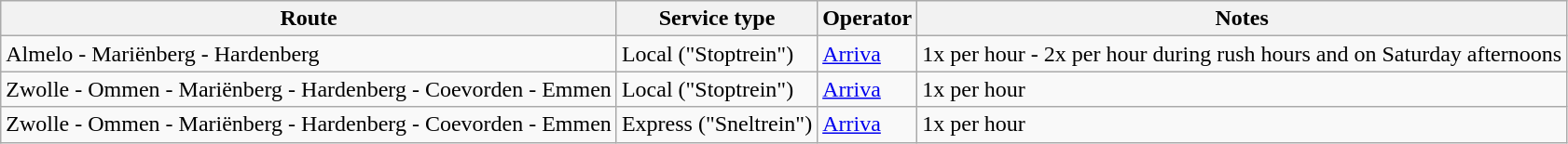<table class="wikitable">
<tr>
<th>Route</th>
<th>Service type</th>
<th>Operator</th>
<th>Notes</th>
</tr>
<tr>
<td>Almelo - Mariënberg - Hardenberg</td>
<td>Local ("Stoptrein")</td>
<td><a href='#'>Arriva</a></td>
<td>1x per hour - 2x per hour during rush hours and on Saturday afternoons</td>
</tr>
<tr>
<td>Zwolle - Ommen - Mariënberg - Hardenberg - Coevorden - Emmen</td>
<td>Local ("Stoptrein")</td>
<td><a href='#'>Arriva</a></td>
<td>1x per hour</td>
</tr>
<tr>
<td>Zwolle - Ommen - Mariënberg - Hardenberg - Coevorden - Emmen</td>
<td>Express ("Sneltrein")</td>
<td><a href='#'>Arriva</a></td>
<td>1x per hour</td>
</tr>
</table>
